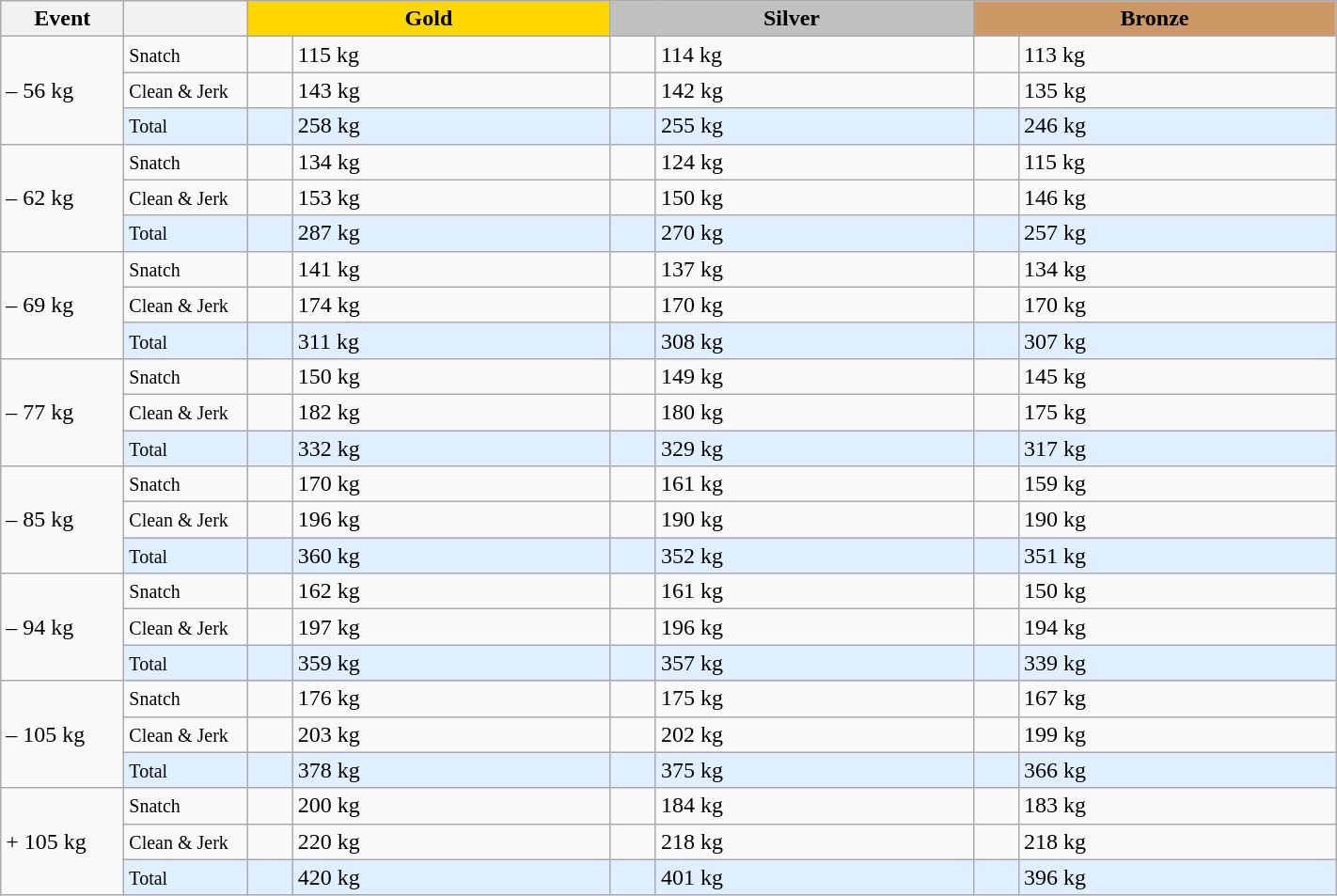<table class="wikitable">
<tr>
<th width=80>Event</th>
<th width=80></th>
<td bgcolor=gold align="center" colspan=2 width=250><strong>Gold</strong></td>
<td bgcolor=silver align="center" colspan=2 width=250><strong>Silver</strong></td>
<td bgcolor=#cc9966 colspan=2 align="center" width=250><strong>Bronze</strong></td>
</tr>
<tr>
<td rowspan=3>– 56 kg</td>
<td><small>Snatch</small></td>
<td></td>
<td>115 kg</td>
<td></td>
<td>114 kg</td>
<td></td>
<td>113 kg</td>
</tr>
<tr>
<td><small>Clean & Jerk</small></td>
<td></td>
<td>143 kg</td>
<td></td>
<td>142 kg</td>
<td></td>
<td>135 kg</td>
</tr>
<tr bgcolor=#dfefff>
<td><small>Total</small></td>
<td></td>
<td>258 kg</td>
<td></td>
<td>255 kg</td>
<td></td>
<td>246 kg</td>
</tr>
<tr>
<td rowspan=3>– 62 kg</td>
<td><small>Snatch</small></td>
<td></td>
<td>134 kg</td>
<td></td>
<td>124 kg</td>
<td></td>
<td>115 kg</td>
</tr>
<tr>
<td><small>Clean & Jerk</small></td>
<td></td>
<td>153 kg</td>
<td></td>
<td>150 kg</td>
<td></td>
<td>146 kg</td>
</tr>
<tr bgcolor=#dfefff>
<td><small>Total</small></td>
<td></td>
<td>287 kg</td>
<td></td>
<td>270 kg</td>
<td></td>
<td>257 kg</td>
</tr>
<tr>
<td rowspan=3>– 69 kg</td>
<td><small>Snatch</small></td>
<td></td>
<td>141 kg</td>
<td></td>
<td>137 kg</td>
<td></td>
<td>134 kg</td>
</tr>
<tr>
<td><small>Clean & Jerk</small></td>
<td></td>
<td>174 kg</td>
<td></td>
<td>170 kg</td>
<td></td>
<td>170 kg</td>
</tr>
<tr bgcolor=#dfefff>
<td><small>Total</small></td>
<td></td>
<td>311 kg</td>
<td></td>
<td>308 kg</td>
<td></td>
<td>307 kg</td>
</tr>
<tr>
<td rowspan=3>– 77 kg</td>
<td><small>Snatch</small></td>
<td></td>
<td>150 kg</td>
<td></td>
<td>149 kg</td>
<td></td>
<td>145 kg</td>
</tr>
<tr>
<td><small>Clean & Jerk</small></td>
<td></td>
<td>182 kg</td>
<td></td>
<td>180 kg</td>
<td></td>
<td>175 kg</td>
</tr>
<tr bgcolor=#dfefff>
<td><small>Total</small></td>
<td></td>
<td>332 kg</td>
<td></td>
<td>329 kg</td>
<td></td>
<td>317 kg</td>
</tr>
<tr>
<td rowspan=3>– 85 kg</td>
<td><small>Snatch</small></td>
<td></td>
<td>170 kg</td>
<td></td>
<td>161 kg</td>
<td></td>
<td>159 kg</td>
</tr>
<tr>
<td><small>Clean & Jerk</small></td>
<td></td>
<td>196 kg</td>
<td></td>
<td>190 kg</td>
<td></td>
<td>190 kg</td>
</tr>
<tr bgcolor=#dfefff>
<td><small>Total</small></td>
<td></td>
<td>360 kg</td>
<td></td>
<td>352 kg</td>
<td></td>
<td>351 kg</td>
</tr>
<tr>
<td rowspan=3>– 94 kg</td>
<td><small>Snatch</small></td>
<td></td>
<td>162 kg</td>
<td></td>
<td>161 kg</td>
<td></td>
<td>150 kg</td>
</tr>
<tr>
<td><small>Clean & Jerk</small></td>
<td></td>
<td>197 kg</td>
<td></td>
<td>196 kg</td>
<td></td>
<td>194 kg</td>
</tr>
<tr bgcolor=#dfefff>
<td><small>Total</small></td>
<td></td>
<td>359 kg</td>
<td></td>
<td>357 kg</td>
<td></td>
<td>339 kg</td>
</tr>
<tr>
<td rowspan=3>– 105 kg</td>
<td><small>Snatch</small></td>
<td></td>
<td>176 kg</td>
<td></td>
<td>175 kg</td>
<td></td>
<td>167 kg</td>
</tr>
<tr>
<td><small>Clean & Jerk</small></td>
<td></td>
<td>203 kg</td>
<td></td>
<td>202 kg</td>
<td></td>
<td>199 kg</td>
</tr>
<tr bgcolor=#dfefff>
<td><small>Total</small></td>
<td></td>
<td>378 kg</td>
<td></td>
<td>375 kg</td>
<td></td>
<td>366 kg</td>
</tr>
<tr>
<td rowspan=3>+ 105 kg</td>
<td><small>Snatch</small></td>
<td></td>
<td>200 kg</td>
<td></td>
<td>184 kg</td>
<td></td>
<td>183 kg</td>
</tr>
<tr>
<td><small>Clean & Jerk</small></td>
<td></td>
<td>220 kg</td>
<td></td>
<td>218 kg</td>
<td></td>
<td>218 kg</td>
</tr>
<tr bgcolor=#dfefff>
<td><small>Total</small></td>
<td></td>
<td>420 kg</td>
<td></td>
<td>401 kg</td>
<td></td>
<td>396 kg</td>
</tr>
</table>
